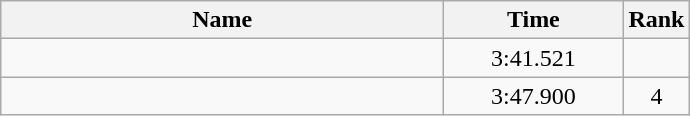<table class="wikitable" style="text-align:center;">
<tr>
<th style="width:18em">Name</th>
<th style="width:7em">Time</th>
<th>Rank</th>
</tr>
<tr>
<td align=left><br><em></em></td>
<td>3:41.521</td>
<td></td>
</tr>
<tr>
<td align=left><br><em></em></td>
<td>3:47.900</td>
<td>4</td>
</tr>
</table>
